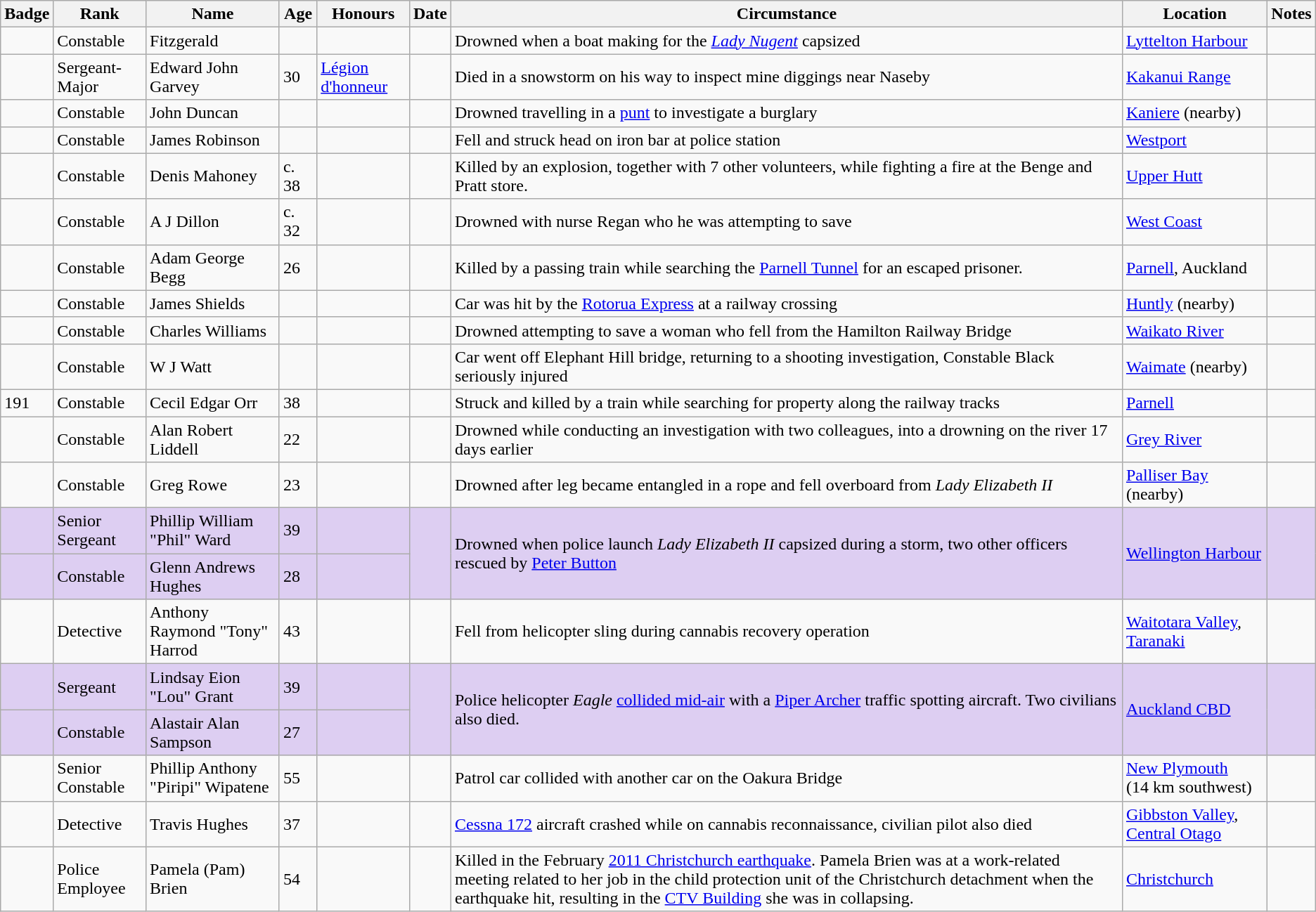<table class="wikitable sortable">
<tr>
<th>Badge</th>
<th>Rank</th>
<th>Name</th>
<th>Age</th>
<th>Honours</th>
<th>Date</th>
<th class="unsortable">Circumstance</th>
<th>Location</th>
<th class="unsortable">Notes</th>
</tr>
<tr>
<td></td>
<td>Constable</td>
<td>Fitzgerald</td>
<td></td>
<td></td>
<td></td>
<td>Drowned when a boat making for the <a href='#'><em>Lady Nugent</em></a> capsized</td>
<td><a href='#'>Lyttelton Harbour</a></td>
<td></td>
</tr>
<tr>
<td></td>
<td>Sergeant-Major</td>
<td>Edward John Garvey</td>
<td>30</td>
<td><a href='#'>Légion d'honneur</a></td>
<td></td>
<td>Died in a snowstorm on his way to inspect mine diggings near Naseby</td>
<td><a href='#'>Kakanui Range</a></td>
<td></td>
</tr>
<tr>
<td></td>
<td>Constable</td>
<td>John Duncan</td>
<td></td>
<td></td>
<td></td>
<td>Drowned travelling in a <a href='#'>punt</a> to investigate a burglary</td>
<td><a href='#'>Kaniere</a> (nearby)</td>
<td></td>
</tr>
<tr>
<td></td>
<td>Constable</td>
<td>James Robinson</td>
<td></td>
<td></td>
<td></td>
<td>Fell and struck head on iron bar at police station</td>
<td><a href='#'>Westport</a></td>
<td></td>
</tr>
<tr>
<td></td>
<td>Constable</td>
<td>Denis Mahoney</td>
<td>c. 38</td>
<td></td>
<td></td>
<td>Killed by an explosion, together with 7 other volunteers, while fighting a fire at the Benge and Pratt store.</td>
<td><a href='#'>Upper Hutt</a></td>
<td></td>
</tr>
<tr>
<td></td>
<td>Constable</td>
<td>A J Dillon</td>
<td>c. 32</td>
<td></td>
<td></td>
<td>Drowned with nurse Regan who he was attempting to save</td>
<td><a href='#'>West Coast</a></td>
<td></td>
</tr>
<tr>
<td></td>
<td>Constable</td>
<td>Adam George Begg</td>
<td>26</td>
<td></td>
<td></td>
<td>Killed by a passing train while searching the <a href='#'>Parnell Tunnel</a> for an escaped prisoner.</td>
<td><a href='#'>Parnell</a>, Auckland</td>
<td></td>
</tr>
<tr>
<td></td>
<td>Constable</td>
<td>James Shields</td>
<td></td>
<td></td>
<td></td>
<td>Car was hit by the <a href='#'>Rotorua Express</a> at a railway crossing</td>
<td><a href='#'>Huntly</a> (nearby)</td>
<td></td>
</tr>
<tr>
<td></td>
<td>Constable</td>
<td>Charles Williams</td>
<td></td>
<td></td>
<td></td>
<td>Drowned attempting to save a woman who fell from the Hamilton Railway Bridge</td>
<td><a href='#'>Waikato River</a></td>
<td></td>
</tr>
<tr>
<td></td>
<td>Constable</td>
<td>W J Watt</td>
<td></td>
<td></td>
<td></td>
<td>Car went off Elephant Hill bridge, returning to a shooting investigation, Constable Black seriously injured</td>
<td><a href='#'>Waimate</a> (nearby)</td>
<td></td>
</tr>
<tr>
<td>191</td>
<td>Constable</td>
<td>Cecil Edgar Orr</td>
<td>38</td>
<td></td>
<td></td>
<td>Struck and killed by a train while searching for property along the railway tracks</td>
<td><a href='#'>Parnell</a></td>
<td></td>
</tr>
<tr>
<td></td>
<td>Constable</td>
<td>Alan Robert Liddell</td>
<td>22</td>
<td></td>
<td></td>
<td>Drowned while conducting an investigation with two colleagues, into a drowning on the river 17 days earlier</td>
<td><a href='#'>Grey River</a></td>
<td></td>
</tr>
<tr>
<td></td>
<td>Constable</td>
<td>Greg Rowe</td>
<td>23</td>
<td></td>
<td></td>
<td>Drowned after leg became entangled in a rope and fell overboard from <em>Lady Elizabeth II</em></td>
<td><a href='#'>Palliser Bay</a> (nearby)</td>
<td></td>
</tr>
<tr style="background:#ddcef2;">
<td></td>
<td>Senior Sergeant</td>
<td>Phillip William "Phil" Ward</td>
<td>39</td>
<td></td>
<td rowspan=2></td>
<td rowspan=2>Drowned when police launch <em>Lady Elizabeth II</em> capsized during a storm, two other officers rescued by <a href='#'>Peter Button</a></td>
<td rowspan=2><a href='#'>Wellington Harbour</a></td>
<td rowspan=2></td>
</tr>
<tr style="background:#ddcef2;">
<td></td>
<td>Constable</td>
<td>Glenn Andrews Hughes</td>
<td>28</td>
<td></td>
</tr>
<tr>
<td></td>
<td>Detective</td>
<td>Anthony Raymond "Tony" Harrod</td>
<td>43</td>
<td></td>
<td></td>
<td>Fell from helicopter sling during cannabis recovery operation</td>
<td><a href='#'>Waitotara Valley</a>, <a href='#'>Taranaki</a></td>
<td></td>
</tr>
<tr style="background:#ddcef2;">
<td></td>
<td>Sergeant</td>
<td>Lindsay Eion "Lou" Grant</td>
<td>39</td>
<td></td>
<td rowspan=2></td>
<td rowspan=2>Police helicopter <em>Eagle</em> <a href='#'>collided mid-air</a> with a <a href='#'>Piper Archer</a> traffic spotting aircraft. Two civilians also died.</td>
<td rowspan=2><a href='#'>Auckland CBD</a></td>
<td rowspan=2></td>
</tr>
<tr style="background:#ddcef2;">
<td></td>
<td>Constable</td>
<td>Alastair Alan Sampson</td>
<td>27</td>
<td></td>
</tr>
<tr>
<td></td>
<td>Senior Constable</td>
<td>Phillip Anthony "Piripi" Wipatene</td>
<td>55</td>
<td></td>
<td></td>
<td>Patrol car collided with another car on the Oakura Bridge</td>
<td><a href='#'>New Plymouth</a> (14 km southwest)</td>
<td></td>
</tr>
<tr>
<td></td>
<td>Detective</td>
<td>Travis Hughes</td>
<td>37</td>
<td></td>
<td></td>
<td><a href='#'>Cessna 172</a> aircraft crashed while on cannabis reconnaissance, civilian pilot also died</td>
<td><a href='#'>Gibbston Valley</a>, <a href='#'>Central Otago</a></td>
<td></td>
</tr>
<tr>
<td></td>
<td>Police Employee</td>
<td>Pamela (Pam) Brien</td>
<td>54</td>
<td></td>
<td></td>
<td>Killed in the February <a href='#'>2011 Christchurch earthquake</a>. Pamela Brien was at a work-related meeting related to her job in the child protection unit of the Christchurch detachment when the earthquake hit, resulting in the <a href='#'>CTV Building</a> she was in collapsing.</td>
<td><a href='#'>Christchurch</a></td>
<td></td>
</tr>
</table>
